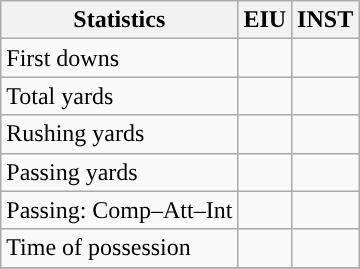<table class="wikitable" style="float: left;">
<tr>
<th>Statistics</th>
<th>EIU</th>
<th>INST</th>
</tr>
<tr>
<td>First downs</td>
<td></td>
<td></td>
</tr>
<tr>
<td>Total yards</td>
<td></td>
<td></td>
</tr>
<tr>
<td>Rushing yards</td>
<td></td>
<td></td>
</tr>
<tr>
<td>Passing yards</td>
<td></td>
<td></td>
</tr>
<tr>
<td>Passing: Comp–Att–Int</td>
<td></td>
<td></td>
</tr>
<tr>
<td>Time of possession</td>
<td></td>
<td></td>
</tr>
<tr>
</tr>
</table>
